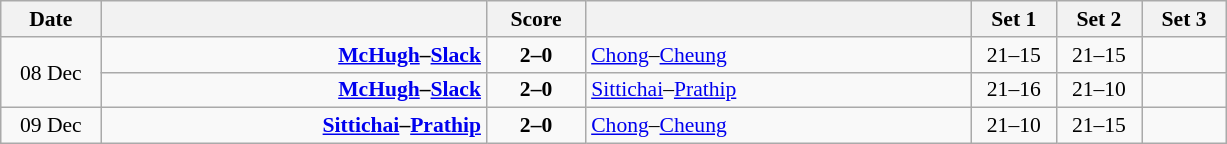<table class="wikitable" style="text-align: center; font-size:90% ">
<tr>
<th width="60">Date</th>
<th align="right" width="250"></th>
<th width="60">Score</th>
<th align="left" width="250"></th>
<th width="50">Set 1</th>
<th width="50">Set 2</th>
<th width="50">Set 3</th>
</tr>
<tr>
<td rowspan=2>08 Dec</td>
<td align=right><strong><a href='#'>McHugh</a>–<a href='#'>Slack</a> </strong></td>
<td align=center><strong>2–0</strong></td>
<td align=left> <a href='#'>Chong</a>–<a href='#'>Cheung</a></td>
<td>21–15</td>
<td>21–15</td>
<td></td>
</tr>
<tr>
<td align=right><strong><a href='#'>McHugh</a>–<a href='#'>Slack</a> </strong></td>
<td align=center><strong>2–0</strong></td>
<td align=left> <a href='#'>Sittichai</a>–<a href='#'>Prathip</a></td>
<td>21–16</td>
<td>21–10</td>
<td></td>
</tr>
<tr>
<td>09 Dec</td>
<td align=right><strong><a href='#'>Sittichai</a>–<a href='#'>Prathip</a> </strong></td>
<td align=center><strong>2–0</strong></td>
<td align=left> <a href='#'>Chong</a>–<a href='#'>Cheung</a></td>
<td>21–10</td>
<td>21–15</td>
<td></td>
</tr>
</table>
